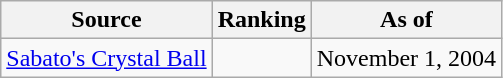<table class="wikitable" style="text-align:center">
<tr>
<th>Source</th>
<th>Ranking</th>
<th>As of</th>
</tr>
<tr>
<td align=left><a href='#'>Sabato's Crystal Ball</a></td>
<td></td>
<td>November 1, 2004</td>
</tr>
</table>
